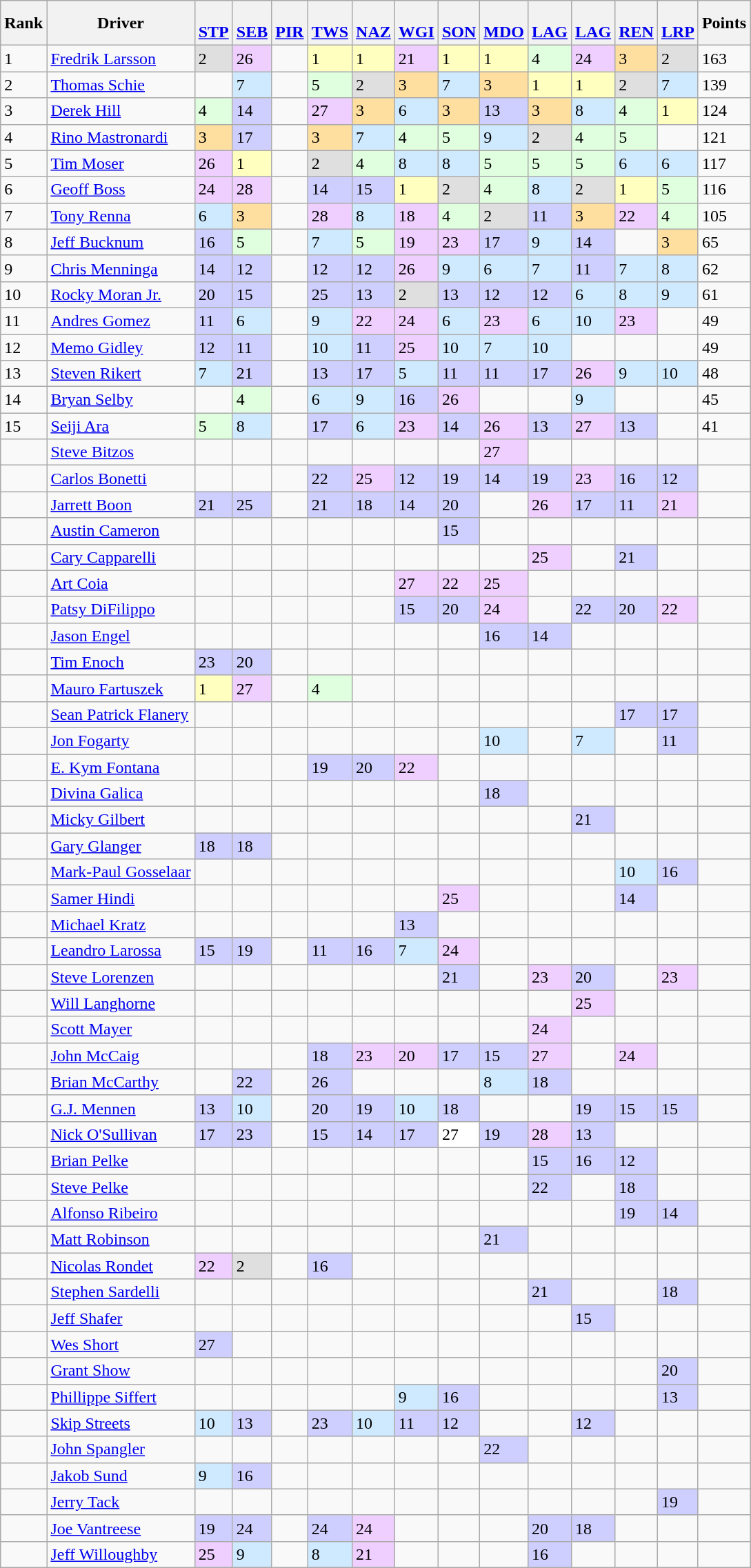<table class="wikitable">
<tr>
<th>Rank</th>
<th>Driver</th>
<th> <br> <a href='#'>STP</a></th>
<th> <br> <a href='#'>SEB</a></th>
<th> <br> <a href='#'>PIR</a></th>
<th> <br> <a href='#'>TWS</a></th>
<th> <br> <a href='#'>NAZ</a></th>
<th> <br> <a href='#'>WGI</a></th>
<th> <br> <a href='#'>SON</a></th>
<th> <br> <a href='#'>MDO</a></th>
<th> <br> <a href='#'>LAG</a></th>
<th> <br> <a href='#'>LAG</a></th>
<th> <br> <a href='#'>REN</a></th>
<th> <br> <a href='#'>LRP</a></th>
<th>Points</th>
</tr>
<tr>
<td>1</td>
<td> <a href='#'>Fredrik Larsson</a></td>
<td style="background:#DFDFDF;">2</td>
<td style="background:#EFCFFF;">26</td>
<td></td>
<td style="background:#FFFFBF;">1</td>
<td style="background:#FFFFBF;">1</td>
<td style="background:#EFCFFF;">21</td>
<td style="background:#FFFFBF;">1</td>
<td style="background:#FFFFBF;">1</td>
<td style="background:#DFFFDF;">4</td>
<td style="background:#EFCFFF;">24</td>
<td style="background:#FFDF9F;">3</td>
<td style="background:#DFDFDF;">2</td>
<td>163</td>
</tr>
<tr>
<td>2</td>
<td> <a href='#'>Thomas Schie</a></td>
<td></td>
<td style="background:#CFEAFF;">7</td>
<td></td>
<td style="background:#DFFFDF;">5</td>
<td style="background:#DFDFDF;">2</td>
<td style="background:#FFDF9F;">3</td>
<td style="background:#CFEAFF;">7</td>
<td style="background:#FFDF9F;">3</td>
<td style="background:#FFFFBF;">1</td>
<td style="background:#FFFFBF;">1</td>
<td style="background:#DFDFDF;">2</td>
<td style="background:#CFEAFF;">7</td>
<td>139</td>
</tr>
<tr>
<td>3</td>
<td> <a href='#'>Derek Hill</a></td>
<td style="background:#DFFFDF;">4</td>
<td style="background:#CFCFFF;">14</td>
<td></td>
<td style="background:#EFCFFF;">27</td>
<td style="background:#FFDF9F;">3</td>
<td style="background:#CFEAFF;">6</td>
<td style="background:#FFDF9F;">3</td>
<td style="background:#CFCFFF;">13</td>
<td style="background:#FFDF9F;">3</td>
<td style="background:#CFEAFF;">8</td>
<td style="background:#DFFFDF;">4</td>
<td style="background:#FFFFBF;">1</td>
<td>124</td>
</tr>
<tr>
<td>4</td>
<td> <a href='#'>Rino Mastronardi</a></td>
<td style="background:#FFDF9F;">3</td>
<td style="background:#CFCFFF;">17</td>
<td></td>
<td style="background:#FFDF9F;">3</td>
<td style="background:#CFEAFF;">7</td>
<td style="background:#DFFFDF;">4</td>
<td style="background:#DFFFDF;">5</td>
<td style="background:#CFEAFF;">9</td>
<td style="background:#DFDFDF;">2</td>
<td style="background:#DFFFDF;">4</td>
<td style="background:#DFFFDF;">5</td>
<td></td>
<td>121</td>
</tr>
<tr>
<td>5</td>
<td> <a href='#'>Tim Moser</a></td>
<td style="background:#EFCFFF;">26</td>
<td style="background:#FFFFBF;">1</td>
<td></td>
<td style="background:#DFDFDF;">2</td>
<td style="background:#DFFFDF;">4</td>
<td style="background:#CFEAFF;">8</td>
<td style="background:#CFEAFF;">8</td>
<td style="background:#DFFFDF;">5</td>
<td style="background:#DFFFDF;">5</td>
<td style="background:#DFFFDF;">5</td>
<td style="background:#CFEAFF;">6</td>
<td style="background:#CFEAFF;">6</td>
<td>117</td>
</tr>
<tr>
<td>6</td>
<td> <a href='#'>Geoff Boss</a></td>
<td style="background:#EFCFFF;">24</td>
<td style="background:#EFCFFF;">28</td>
<td></td>
<td style="background:#CFCFFF;">14</td>
<td style="background:#CFCFFF;">15</td>
<td style="background:#FFFFBF;">1</td>
<td style="background:#DFDFDF;">2</td>
<td style="background:#DFFFDF;">4</td>
<td style="background:#CFEAFF;">8</td>
<td style="background:#DFDFDF;">2</td>
<td style="background:#FFFFBF;">1</td>
<td style="background:#DFFFDF;">5</td>
<td>116</td>
</tr>
<tr>
<td>7</td>
<td> <a href='#'>Tony Renna</a></td>
<td style="background:#CFEAFF;">6</td>
<td style="background:#FFDF9F;">3</td>
<td></td>
<td style="background:#EFCFFF;">28</td>
<td style="background:#CFEAFF;">8</td>
<td style="background:#EFCFFF;">18</td>
<td style="background:#DFFFDF;">4</td>
<td style="background:#DFDFDF;">2</td>
<td style="background:#CFCFFF;">11</td>
<td style="background:#FFDF9F;">3</td>
<td style="background:#EFCFFF;">22</td>
<td style="background:#DFFFDF;">4</td>
<td>105</td>
</tr>
<tr>
<td>8</td>
<td> <a href='#'>Jeff Bucknum</a></td>
<td style="background:#CFCFFF;">16</td>
<td style="background:#DFFFDF;">5</td>
<td></td>
<td style="background:#CFEAFF;">7</td>
<td style="background:#DFFFDF;">5</td>
<td style="background:#EFCFFF;">19</td>
<td style="background:#EFCFFF;">23</td>
<td style="background:#CFCFFF;">17</td>
<td style="background:#CFEAFF;">9</td>
<td style="background:#CFCFFF;">14</td>
<td></td>
<td style="background:#FFDF9F;">3</td>
<td>65</td>
</tr>
<tr>
<td>9</td>
<td> <a href='#'>Chris Menninga</a></td>
<td style="background:#CFCFFF;">14</td>
<td style="background:#CFCFFF;">12</td>
<td></td>
<td style="background:#CFCFFF;">12</td>
<td style="background:#CFCFFF;">12</td>
<td style="background:#EFCFFF;">26</td>
<td style="background:#CFEAFF;">9</td>
<td style="background:#CFEAFF;">6</td>
<td style="background:#CFEAFF;">7</td>
<td style="background:#CFCFFF;">11</td>
<td style="background:#CFEAFF;">7</td>
<td style="background:#CFEAFF;">8</td>
<td>62</td>
</tr>
<tr>
<td>10</td>
<td> <a href='#'>Rocky Moran Jr.</a></td>
<td style="background:#CFCFFF;">20</td>
<td style="background:#CFCFFF;">15</td>
<td></td>
<td style="background:#CFCFFF;">25</td>
<td style="background:#CFCFFF;">13</td>
<td style="background:#DFDFDF;">2</td>
<td style="background:#CFCFFF;">13</td>
<td style="background:#CFCFFF;">12</td>
<td style="background:#CFCFFF;">12</td>
<td style="background:#CFEAFF;">6</td>
<td style="background:#CFEAFF;">8</td>
<td style="background:#CFEAFF;">9</td>
<td>61</td>
</tr>
<tr>
<td>11</td>
<td> <a href='#'>Andres Gomez</a></td>
<td style="background:#CFCFFF;">11</td>
<td style="background:#CFEAFF;">6</td>
<td></td>
<td style="background:#CFEAFF;">9</td>
<td style="background:#EFCFFF;">22</td>
<td style="background:#EFCFFF;">24</td>
<td style="background:#CFEAFF;">6</td>
<td style="background:#EFCFFF;">23</td>
<td style="background:#CFEAFF;">6</td>
<td style="background:#CFEAFF;">10</td>
<td style="background:#EFCFFF;">23</td>
<td></td>
<td>49</td>
</tr>
<tr>
<td>12</td>
<td> <a href='#'>Memo Gidley</a></td>
<td style="background:#CFCFFF;">12</td>
<td style="background:#CFCFFF;">11</td>
<td></td>
<td style="background:#CFEAFF;">10</td>
<td style="background:#CFCFFF;">11</td>
<td style="background:#EFCFFF;">25</td>
<td style="background:#CFEAFF;">10</td>
<td style="background:#CFEAFF;">7</td>
<td style="background:#CFEAFF;">10</td>
<td></td>
<td></td>
<td></td>
<td>49</td>
</tr>
<tr>
<td>13</td>
<td> <a href='#'>Steven Rikert</a></td>
<td style="background:#CFEAFF;">7</td>
<td style="background:#CFCFFF;">21</td>
<td></td>
<td style="background:#CFCFFF;">13</td>
<td style="background:#CFCFFF;">17</td>
<td style="background:#CFEAFF;">5</td>
<td style="background:#CFCFFF;">11</td>
<td style="background:#CFCFFF;">11</td>
<td style="background:#CFCFFF;">17</td>
<td style="background:#EFCFFF;">26</td>
<td style="background:#CFEAFF;">9</td>
<td style="background:#CFEAFF;">10</td>
<td>48</td>
</tr>
<tr>
<td>14</td>
<td> <a href='#'>Bryan Selby</a></td>
<td></td>
<td style="background:#DFFFDF;">4</td>
<td></td>
<td style="background:#CFEAFF;">6</td>
<td style="background:#CFEAFF;">9</td>
<td style="background:#CFCFFF;">16</td>
<td style="background:#EFCFFF;">26</td>
<td></td>
<td></td>
<td style="background:#CFEAFF;">9</td>
<td></td>
<td></td>
<td>45</td>
</tr>
<tr>
<td>15</td>
<td> <a href='#'>Seiji Ara</a></td>
<td style="background:#DFFFDF;">5</td>
<td style="background:#CFEAFF;">8</td>
<td></td>
<td style="background:#CFCFFF;">17</td>
<td style="background:#CFEAFF;">6</td>
<td style="background:#EFCFFF;">23</td>
<td style="background:#CFCFFF;">14</td>
<td style="background:#EFCFFF;">26</td>
<td style="background:#CFCFFF;">13</td>
<td style="background:#EFCFFF;">27</td>
<td style="background:#CFCFFF;">13</td>
<td></td>
<td>41</td>
</tr>
<tr>
<td></td>
<td> <a href='#'>Steve Bitzos</a></td>
<td></td>
<td></td>
<td></td>
<td></td>
<td></td>
<td></td>
<td></td>
<td style="background:#EFCFFF;">27</td>
<td></td>
<td></td>
<td></td>
<td></td>
<td></td>
</tr>
<tr>
<td></td>
<td> <a href='#'>Carlos Bonetti</a></td>
<td></td>
<td></td>
<td></td>
<td style="background:#CFCFFF;">22</td>
<td style="background:#EFCFFF;">25</td>
<td style="background:#CFCFFF;">12</td>
<td style="background:#CFCFFF;">19</td>
<td style="background:#CFCFFF;">14</td>
<td style="background:#CFCFFF;">19</td>
<td style="background:#EFCFFF;">23</td>
<td style="background:#CFCFFF;">16</td>
<td style="background:#CFCFFF;">12</td>
<td></td>
</tr>
<tr>
<td></td>
<td> <a href='#'>Jarrett Boon</a></td>
<td style="background:#CFCFFF;">21</td>
<td style="background:#CFCFFF;">25</td>
<td></td>
<td style="background:#CFCFFF;">21</td>
<td style="background:#CFCFFF;">18</td>
<td style="background:#CFCFFF;">14</td>
<td style="background:#CFCFFF;">20</td>
<td></td>
<td style="background:#EFCFFF;">26</td>
<td style="background:#CFCFFF;">17</td>
<td style="background:#CFCFFF;">11</td>
<td style="background:#EFCFFF;">21</td>
<td></td>
</tr>
<tr>
<td></td>
<td> <a href='#'>Austin Cameron</a></td>
<td></td>
<td></td>
<td></td>
<td></td>
<td></td>
<td></td>
<td style="background:#CFCFFF;">15</td>
<td></td>
<td></td>
<td></td>
<td></td>
<td></td>
<td></td>
</tr>
<tr>
<td></td>
<td> <a href='#'>Cary Capparelli</a></td>
<td></td>
<td></td>
<td></td>
<td></td>
<td></td>
<td></td>
<td></td>
<td></td>
<td style="background:#EFCFFF;">25</td>
<td></td>
<td style="background:#CFCFFF;">21</td>
<td></td>
<td></td>
</tr>
<tr>
<td></td>
<td> <a href='#'>Art Coia</a></td>
<td></td>
<td></td>
<td></td>
<td></td>
<td></td>
<td style="background:#EFCFFF;">27</td>
<td style="background:#EFCFFF;">22</td>
<td style="background:#EFCFFF;">25</td>
<td></td>
<td></td>
<td></td>
<td></td>
<td></td>
</tr>
<tr>
<td></td>
<td> <a href='#'>Patsy DiFilippo</a></td>
<td></td>
<td></td>
<td></td>
<td></td>
<td></td>
<td style="background:#CFCFFF;">15</td>
<td style="background:#CFCFFF;">20</td>
<td style="background:#EFCFFF;">24</td>
<td></td>
<td style="background:#CFCFFF;">22</td>
<td style="background:#CFCFFF;">20</td>
<td style="background:#EFCFFF;">22</td>
<td></td>
</tr>
<tr>
<td></td>
<td> <a href='#'>Jason Engel</a></td>
<td></td>
<td></td>
<td></td>
<td></td>
<td></td>
<td></td>
<td></td>
<td style="background:#CFCFFF;">16</td>
<td style="background:#CFCFFF;">14</td>
<td></td>
<td></td>
<td></td>
<td></td>
</tr>
<tr>
<td></td>
<td> <a href='#'>Tim Enoch</a></td>
<td style="background:#CFCFFF;">23</td>
<td style="background:#CFCFFF;">20</td>
<td></td>
<td></td>
<td></td>
<td></td>
<td></td>
<td></td>
<td></td>
<td></td>
<td></td>
<td></td>
<td></td>
</tr>
<tr>
<td></td>
<td> <a href='#'>Mauro Fartuszek</a></td>
<td style="background:#FFFFBF;">1</td>
<td style="background:#EFCFFF;">27</td>
<td></td>
<td style="background:#DFFFDF;">4</td>
<td></td>
<td></td>
<td></td>
<td></td>
<td></td>
<td></td>
<td></td>
<td></td>
<td></td>
</tr>
<tr>
<td></td>
<td> <a href='#'>Sean Patrick Flanery</a></td>
<td></td>
<td></td>
<td></td>
<td></td>
<td></td>
<td></td>
<td></td>
<td></td>
<td></td>
<td></td>
<td style="background:#CFCFFF;">17</td>
<td style="background:#CFCFFF;">17</td>
<td></td>
</tr>
<tr>
<td></td>
<td> <a href='#'>Jon Fogarty</a></td>
<td></td>
<td></td>
<td></td>
<td></td>
<td></td>
<td></td>
<td></td>
<td style="background:#CFEAFF;">10</td>
<td></td>
<td style="background:#CFEAFF;">7</td>
<td></td>
<td style="background:#CFCFFF;">11</td>
<td></td>
</tr>
<tr>
<td></td>
<td> <a href='#'>E. Kym Fontana</a></td>
<td></td>
<td></td>
<td></td>
<td style="background:#CFCFFF;">19</td>
<td style="background:#CFCFFF;">20</td>
<td style="background:#EFCFFF;">22</td>
<td></td>
<td></td>
<td></td>
<td></td>
<td></td>
<td></td>
<td></td>
</tr>
<tr>
<td></td>
<td> <a href='#'>Divina Galica</a></td>
<td></td>
<td></td>
<td></td>
<td></td>
<td></td>
<td></td>
<td></td>
<td style="background:#CFCFFF;">18</td>
<td></td>
<td></td>
<td></td>
<td></td>
<td></td>
</tr>
<tr>
<td></td>
<td> <a href='#'>Micky Gilbert</a></td>
<td></td>
<td></td>
<td></td>
<td></td>
<td></td>
<td></td>
<td></td>
<td></td>
<td></td>
<td style="background:#CFCFFF;">21</td>
<td></td>
<td></td>
<td></td>
</tr>
<tr>
<td></td>
<td> <a href='#'>Gary Glanger</a></td>
<td style="background:#CFCFFF;">18</td>
<td style="background:#CFCFFF;">18</td>
<td></td>
<td></td>
<td></td>
<td></td>
<td></td>
<td></td>
<td></td>
<td></td>
<td></td>
<td></td>
<td></td>
</tr>
<tr>
<td></td>
<td> <a href='#'>Mark-Paul Gosselaar</a></td>
<td></td>
<td></td>
<td></td>
<td></td>
<td></td>
<td></td>
<td></td>
<td></td>
<td></td>
<td></td>
<td style="background:#CFEAFF;">10</td>
<td style="background:#CFCFFF;">16</td>
<td></td>
</tr>
<tr>
<td></td>
<td> <a href='#'>Samer Hindi</a></td>
<td></td>
<td></td>
<td></td>
<td></td>
<td></td>
<td></td>
<td style="background:#EFCFFF;">25</td>
<td></td>
<td></td>
<td></td>
<td style="background:#CFCFFF;">14</td>
<td></td>
<td></td>
</tr>
<tr>
<td></td>
<td> <a href='#'>Michael Kratz</a></td>
<td></td>
<td></td>
<td></td>
<td></td>
<td></td>
<td style="background:#CFCFFF;">13</td>
<td></td>
<td></td>
<td></td>
<td></td>
<td></td>
<td></td>
<td></td>
</tr>
<tr>
<td></td>
<td> <a href='#'>Leandro Larossa</a></td>
<td style="background:#CFCFFF;">15</td>
<td style="background:#CFCFFF;">19</td>
<td></td>
<td style="background:#CFCFFF;">11</td>
<td style="background:#CFCFFF;">16</td>
<td style="background:#CFEAFF;">7</td>
<td style="background:#EFCFFF;">24</td>
<td></td>
<td></td>
<td></td>
<td></td>
<td></td>
<td></td>
</tr>
<tr>
<td></td>
<td> <a href='#'>Steve Lorenzen</a></td>
<td></td>
<td></td>
<td></td>
<td></td>
<td></td>
<td></td>
<td style="background:#CFCFFF;">21</td>
<td></td>
<td style="background:#EFCFFF;">23</td>
<td style="background:#CFCFFF;">20</td>
<td></td>
<td style="background:#EFCFFF;">23</td>
<td></td>
</tr>
<tr>
<td></td>
<td> <a href='#'>Will Langhorne</a></td>
<td></td>
<td></td>
<td></td>
<td></td>
<td></td>
<td></td>
<td></td>
<td></td>
<td></td>
<td style="background:#EFCFFF;">25</td>
<td></td>
<td></td>
<td></td>
</tr>
<tr>
<td></td>
<td> <a href='#'>Scott Mayer</a></td>
<td></td>
<td></td>
<td></td>
<td></td>
<td></td>
<td></td>
<td></td>
<td></td>
<td style="background:#EFCFFF;">24</td>
<td></td>
<td></td>
<td></td>
<td></td>
</tr>
<tr>
<td></td>
<td> <a href='#'>John McCaig</a></td>
<td></td>
<td></td>
<td></td>
<td style="background:#CFCFFF;">18</td>
<td style="background:#EFCFFF;">23</td>
<td style="background:#EFCFFF;">20</td>
<td style="background:#CFCFFF;">17</td>
<td style="background:#CFCFFF;">15</td>
<td style="background:#EFCFFF;">27</td>
<td></td>
<td style="background:#EFCFFF;">24</td>
<td></td>
<td></td>
</tr>
<tr>
<td></td>
<td> <a href='#'>Brian McCarthy</a></td>
<td></td>
<td style="background:#CFCFFF;">22</td>
<td></td>
<td style="background:#CFCFFF;">26</td>
<td></td>
<td></td>
<td></td>
<td style="background:#CFEAFF;">8</td>
<td style="background:#CFCFFF;">18</td>
<td></td>
<td></td>
<td></td>
<td></td>
</tr>
<tr>
<td></td>
<td> <a href='#'>G.J. Mennen</a></td>
<td style="background:#CFCFFF;">13</td>
<td style="background:#CFEAFF;">10</td>
<td></td>
<td style="background:#CFCFFF;">20</td>
<td style="background:#CFCFFF;">19</td>
<td style="background:#CFEAFF;">10</td>
<td style="background:#CFCFFF;">18</td>
<td></td>
<td></td>
<td style="background:#CFCFFF;">19</td>
<td style="background:#CFCFFF;">15</td>
<td style="background:#CFCFFF;">15</td>
<td></td>
</tr>
<tr>
<td></td>
<td> <a href='#'>Nick O'Sullivan</a></td>
<td style="background:#CFCFFF;">17</td>
<td style="background:#CFCFFF;">23</td>
<td></td>
<td style="background:#CFCFFF;">15</td>
<td style="background:#CFCFFF;">14</td>
<td style="background:#CFCFFF;">17</td>
<td style="background:#FFFFFF;">27</td>
<td style="background:#CFCFFF;">19</td>
<td style="background:#EFCFFF;">28</td>
<td style="background:#CFCFFF;">13</td>
<td></td>
<td></td>
<td></td>
</tr>
<tr>
<td></td>
<td> <a href='#'>Brian Pelke</a></td>
<td></td>
<td></td>
<td></td>
<td></td>
<td></td>
<td></td>
<td></td>
<td></td>
<td style="background:#CFCFFF;">15</td>
<td style="background:#CFCFFF;">16</td>
<td style="background:#CFCFFF;">12</td>
<td></td>
<td></td>
</tr>
<tr>
<td></td>
<td> <a href='#'>Steve Pelke</a></td>
<td></td>
<td></td>
<td></td>
<td></td>
<td></td>
<td></td>
<td></td>
<td></td>
<td style="background:#CFCFFF;">22</td>
<td></td>
<td style="background:#CFCFFF;">18</td>
<td></td>
<td></td>
</tr>
<tr>
<td></td>
<td> <a href='#'>Alfonso Ribeiro</a></td>
<td></td>
<td></td>
<td></td>
<td></td>
<td></td>
<td></td>
<td></td>
<td></td>
<td></td>
<td></td>
<td style="background:#CFCFFF;">19</td>
<td style="background:#CFCFFF;">14</td>
<td></td>
</tr>
<tr>
<td></td>
<td> <a href='#'>Matt Robinson</a></td>
<td></td>
<td></td>
<td></td>
<td></td>
<td></td>
<td></td>
<td></td>
<td style="background:#CFCFFF;">21</td>
<td></td>
<td></td>
<td></td>
<td></td>
<td></td>
</tr>
<tr>
<td></td>
<td> <a href='#'>Nicolas Rondet</a></td>
<td style="background:#EFCFFF;">22</td>
<td style="background:#DFDFDF;">2</td>
<td></td>
<td style="background:#CFCFFF;">16</td>
<td></td>
<td></td>
<td></td>
<td></td>
<td></td>
<td></td>
<td></td>
<td></td>
<td></td>
</tr>
<tr>
<td></td>
<td> <a href='#'>Stephen Sardelli</a></td>
<td></td>
<td></td>
<td></td>
<td></td>
<td></td>
<td></td>
<td></td>
<td></td>
<td style="background:#CFCFFF;">21</td>
<td></td>
<td></td>
<td style="background:#CFCFFF;">18</td>
<td></td>
</tr>
<tr>
<td></td>
<td> <a href='#'>Jeff Shafer</a></td>
<td></td>
<td></td>
<td></td>
<td></td>
<td></td>
<td></td>
<td></td>
<td></td>
<td></td>
<td style="background:#CFCFFF;">15</td>
<td></td>
<td></td>
<td></td>
</tr>
<tr>
<td></td>
<td> <a href='#'>Wes Short</a></td>
<td style="background:#CFCFFF;">27</td>
<td></td>
<td></td>
<td></td>
<td></td>
<td></td>
<td></td>
<td></td>
<td></td>
<td></td>
<td></td>
<td></td>
<td></td>
</tr>
<tr>
<td></td>
<td> <a href='#'>Grant Show</a></td>
<td></td>
<td></td>
<td></td>
<td></td>
<td></td>
<td></td>
<td></td>
<td></td>
<td></td>
<td></td>
<td></td>
<td style="background:#CFCFFF;">20</td>
<td></td>
</tr>
<tr>
<td></td>
<td> <a href='#'>Phillippe Siffert</a></td>
<td></td>
<td></td>
<td></td>
<td></td>
<td></td>
<td style="background:#CFEAFF;">9</td>
<td style="background:#CFCFFF;">16</td>
<td></td>
<td></td>
<td></td>
<td></td>
<td style="background:#CFCFFF;">13</td>
<td></td>
</tr>
<tr>
<td></td>
<td> <a href='#'>Skip Streets</a></td>
<td style="background:#CFEAFF;">10</td>
<td style="background:#CFCFFF;">13</td>
<td></td>
<td style="background:#CFCFFF;">23</td>
<td style="background:#CFEAFF;">10</td>
<td style="background:#CFCFFF;">11</td>
<td style="background:#CFCFFF;">12</td>
<td></td>
<td></td>
<td style="background:#CFCFFF;">12</td>
<td></td>
<td></td>
<td></td>
</tr>
<tr>
<td></td>
<td> <a href='#'>John Spangler</a></td>
<td></td>
<td></td>
<td></td>
<td></td>
<td></td>
<td></td>
<td></td>
<td style="background:#CFCFFF;">22</td>
<td></td>
<td></td>
<td></td>
<td></td>
<td></td>
</tr>
<tr>
<td></td>
<td> <a href='#'>Jakob Sund</a></td>
<td style="background:#CFEAFF;">9</td>
<td style="background:#CFCFFF;">16</td>
<td></td>
<td></td>
<td></td>
<td></td>
<td></td>
<td></td>
<td></td>
<td></td>
<td></td>
<td></td>
<td></td>
</tr>
<tr>
<td></td>
<td> <a href='#'>Jerry Tack</a></td>
<td></td>
<td></td>
<td></td>
<td></td>
<td></td>
<td></td>
<td></td>
<td></td>
<td></td>
<td></td>
<td></td>
<td style="background:#CFCFFF;">19</td>
<td></td>
</tr>
<tr>
<td></td>
<td> <a href='#'>Joe Vantreese</a></td>
<td style="background:#CFCFFF;">19</td>
<td style="background:#CFCFFF;">24</td>
<td></td>
<td style="background:#CFCFFF;">24</td>
<td style="background:#EFCFFF;">24</td>
<td></td>
<td></td>
<td></td>
<td style="background:#CFCFFF;">20</td>
<td style="background:#CFCFFF;">18</td>
<td></td>
<td></td>
<td></td>
</tr>
<tr>
<td></td>
<td> <a href='#'>Jeff Willoughby</a></td>
<td style="background:#EFCFFF;">25</td>
<td style="background:#CFEAFF;">9</td>
<td></td>
<td style="background:#CFEAFF;">8</td>
<td style="background:#EFCFFF;">21</td>
<td></td>
<td></td>
<td></td>
<td style="background:#CFCFFF;">16</td>
<td></td>
<td></td>
<td></td>
<td></td>
</tr>
</table>
